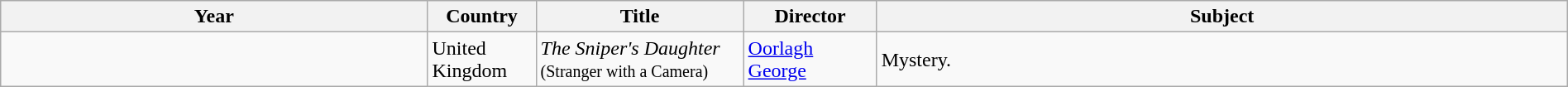<table class="wikitable sortable" style="width:100%;">
<tr>
<th>Year</th>
<th width= 80>Country</th>
<th class="unsortable" style="width:160px;">Title</th>
<th width=100>Director</th>
<th class="unsortable">Subject</th>
</tr>
<tr>
<td></td>
<td>United Kingdom</td>
<td><em>The Sniper's Daughter</em><br><small>(Stranger with a Camera)</small></td>
<td><a href='#'>Oorlagh George</a></td>
<td>Mystery.</td>
</tr>
</table>
